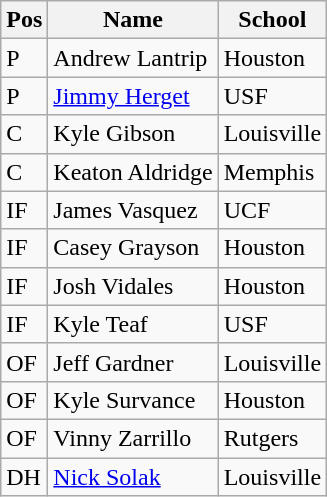<table class=wikitable>
<tr>
<th>Pos</th>
<th>Name</th>
<th>School</th>
</tr>
<tr>
<td>P</td>
<td>Andrew Lantrip</td>
<td>Houston</td>
</tr>
<tr>
<td>P</td>
<td><a href='#'>Jimmy Herget</a></td>
<td>USF</td>
</tr>
<tr>
<td>C</td>
<td>Kyle Gibson</td>
<td>Louisville</td>
</tr>
<tr>
<td>C</td>
<td>Keaton Aldridge</td>
<td>Memphis</td>
</tr>
<tr>
<td>IF</td>
<td>James Vasquez</td>
<td>UCF</td>
</tr>
<tr>
<td>IF</td>
<td>Casey Grayson</td>
<td>Houston</td>
</tr>
<tr>
<td>IF</td>
<td>Josh Vidales</td>
<td>Houston</td>
</tr>
<tr>
<td>IF</td>
<td>Kyle Teaf</td>
<td>USF</td>
</tr>
<tr>
<td>OF</td>
<td>Jeff Gardner</td>
<td>Louisville</td>
</tr>
<tr>
<td>OF</td>
<td>Kyle Survance</td>
<td>Houston</td>
</tr>
<tr>
<td>OF</td>
<td>Vinny Zarrillo</td>
<td>Rutgers</td>
</tr>
<tr>
<td>DH</td>
<td><a href='#'>Nick Solak</a></td>
<td>Louisville</td>
</tr>
</table>
